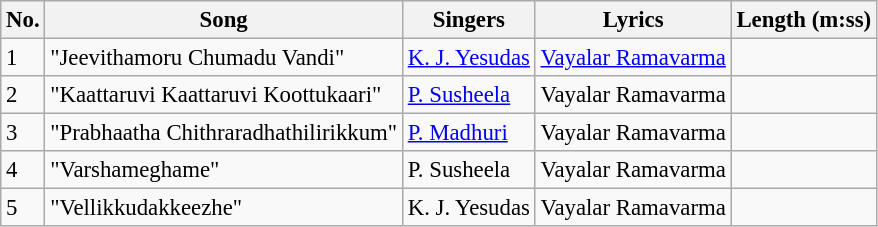<table class="wikitable" style="font-size:95%;">
<tr>
<th>No.</th>
<th>Song</th>
<th>Singers</th>
<th>Lyrics</th>
<th>Length (m:ss)</th>
</tr>
<tr>
<td>1</td>
<td>"Jeevithamoru Chumadu Vandi"</td>
<td><a href='#'>K. J. Yesudas</a></td>
<td><a href='#'>Vayalar Ramavarma</a></td>
<td></td>
</tr>
<tr>
<td>2</td>
<td>"Kaattaruvi Kaattaruvi Koottukaari"</td>
<td><a href='#'>P. Susheela</a></td>
<td>Vayalar Ramavarma</td>
<td></td>
</tr>
<tr>
<td>3</td>
<td>"Prabhaatha Chithraradhathilirikkum"</td>
<td><a href='#'>P. Madhuri</a></td>
<td>Vayalar Ramavarma</td>
<td></td>
</tr>
<tr>
<td>4</td>
<td>"Varshameghame"</td>
<td>P. Susheela</td>
<td>Vayalar Ramavarma</td>
<td></td>
</tr>
<tr>
<td>5</td>
<td>"Vellikkudakkeezhe"</td>
<td>K. J. Yesudas</td>
<td>Vayalar Ramavarma</td>
<td></td>
</tr>
</table>
